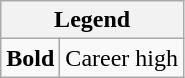<table class="wikitable mw-collapsible mw-collapsed">
<tr>
<th colspan="2">Legend</th>
</tr>
<tr>
<td><strong>Bold</strong></td>
<td>Career high</td>
</tr>
</table>
